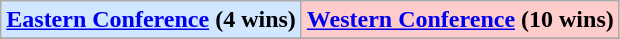<table class="wikitable sortable">
<tr>
<th style="background:#d0e7ff;"><a href='#'>Eastern Conference</a> (4 wins)</th>
<th style="background:#fcc;"><a href='#'>Western Conference</a> (10 wins)</th>
</tr>
<tr>
</tr>
</table>
